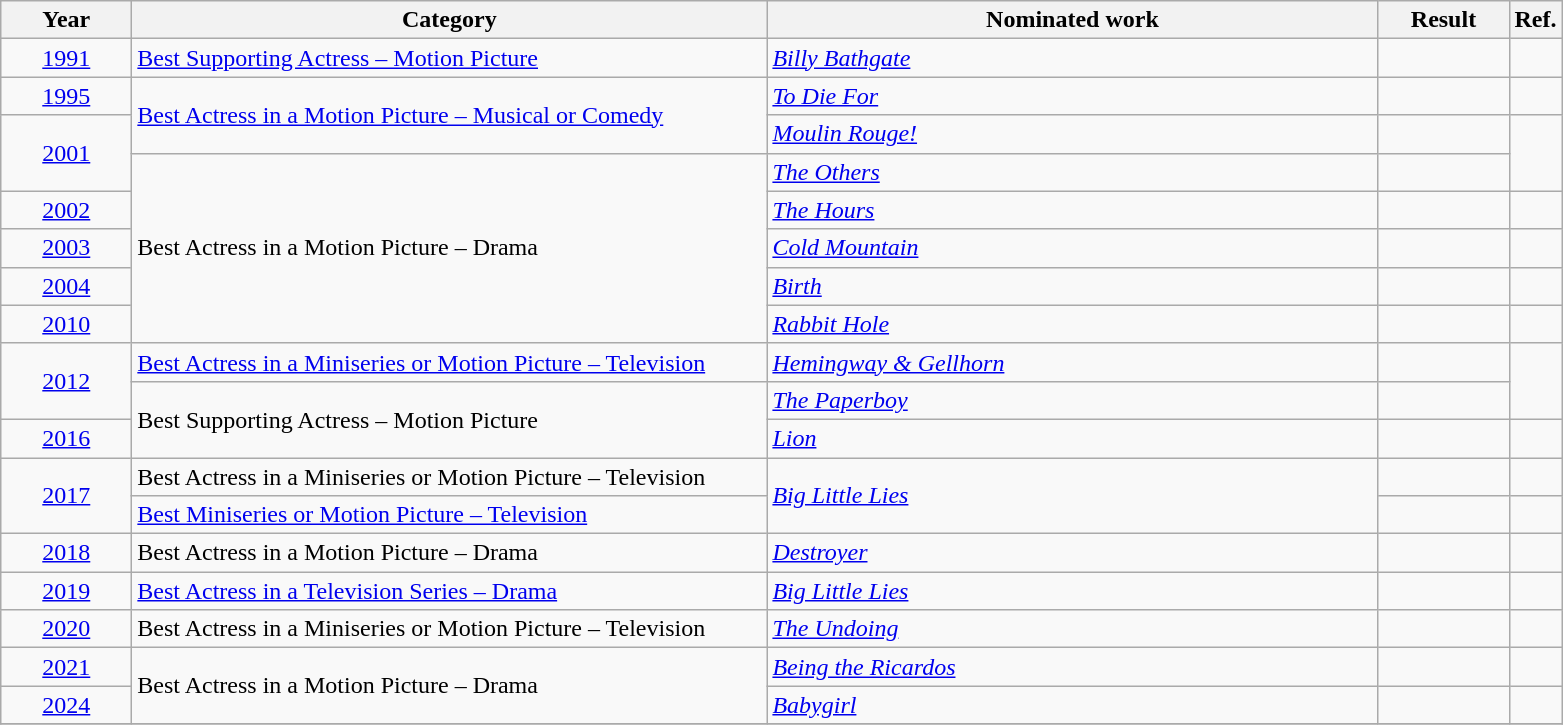<table class=wikitable>
<tr>
<th scope="col" style="width:5em;">Year</th>
<th scope="col" style="width:26em;">Category</th>
<th scope="col" style="width:25em;">Nominated work</th>
<th scope="col" style="width:5em;">Result</th>
<th>Ref.</th>
</tr>
<tr>
<td style="text-align:center;"><a href='#'>1991</a></td>
<td><a href='#'>Best Supporting Actress – Motion Picture</a></td>
<td><em><a href='#'>Billy Bathgate</a></em></td>
<td></td>
<td style="text-align:center;"></td>
</tr>
<tr>
<td style="text-align:center;"><a href='#'>1995</a></td>
<td rowspan=2><a href='#'>Best Actress in a Motion Picture – Musical or Comedy</a></td>
<td><em><a href='#'>To Die For</a></em></td>
<td></td>
<td style="text-align:center;"></td>
</tr>
<tr>
<td style="text-align:center;", rowspan="2"><a href='#'>2001</a></td>
<td><em><a href='#'>Moulin Rouge!</a></em></td>
<td></td>
<td style="text-align:center;", rowspan="2"> <br></td>
</tr>
<tr>
<td rowspan="5">Best Actress in a Motion Picture – Drama</td>
<td><em><a href='#'>The Others</a></em></td>
<td></td>
</tr>
<tr>
<td style="text-align:center;"><a href='#'>2002</a></td>
<td><em><a href='#'>The Hours</a></em></td>
<td></td>
<td style="text-align:center;"></td>
</tr>
<tr>
<td style="text-align:center;"><a href='#'>2003</a></td>
<td><em><a href='#'>Cold Mountain</a></em></td>
<td></td>
<td style="text-align:center;"></td>
</tr>
<tr>
<td style="text-align:center;"><a href='#'>2004</a></td>
<td><em><a href='#'>Birth</a></em></td>
<td></td>
<td style="text-align:center;"></td>
</tr>
<tr>
<td style="text-align:center;"><a href='#'>2010</a></td>
<td><em><a href='#'>Rabbit Hole</a></em></td>
<td></td>
<td style="text-align:center;"></td>
</tr>
<tr>
<td style="text-align:center;", rowspan="2"><a href='#'>2012</a></td>
<td><a href='#'>Best Actress in a Miniseries or Motion Picture – Television</a></td>
<td><em><a href='#'>Hemingway & Gellhorn</a></em></td>
<td></td>
<td style="text-align:center;", rowspan="2"></td>
</tr>
<tr>
<td rowspan="2">Best Supporting Actress – Motion Picture</td>
<td><em><a href='#'>The Paperboy</a></em></td>
<td></td>
</tr>
<tr>
<td style="text-align:center;"><a href='#'>2016</a></td>
<td><em><a href='#'>Lion</a></em></td>
<td></td>
<td style="text-align:center;"></td>
</tr>
<tr>
<td style="text-align:center;", rowspan=2><a href='#'>2017</a></td>
<td>Best Actress in a Miniseries or Motion Picture – Television</td>
<td rowspan=2><em><a href='#'>Big Little Lies</a></em></td>
<td></td>
<td style="text-align:center;"></td>
</tr>
<tr>
<td><a href='#'>Best Miniseries or Motion Picture – Television</a></td>
<td></td>
<td style="text-align:center;"></td>
</tr>
<tr>
<td style="text-align:center;"><a href='#'>2018</a></td>
<td>Best Actress in a Motion Picture – Drama</td>
<td><em><a href='#'>Destroyer</a></em></td>
<td></td>
<td style="text-align:center;"></td>
</tr>
<tr>
<td rowspan="1" style="text-align:center;"><a href='#'>2019</a></td>
<td><a href='#'>Best Actress in a Television Series – Drama</a></td>
<td rowspan="1"><em><a href='#'>Big Little Lies</a></em></td>
<td></td>
<td style="text-align:center;"></td>
</tr>
<tr>
<td rowspan="1" style="text-align:center;"><a href='#'>2020</a></td>
<td>Best Actress in a Miniseries or Motion Picture – Television</td>
<td rowspan="1"><em><a href='#'>The Undoing</a></em></td>
<td></td>
<td style="text-align:center;"></td>
</tr>
<tr>
<td style="text-align:center;"><a href='#'>2021</a></td>
<td rowspan="2">Best Actress in a Motion Picture – Drama</td>
<td><em><a href='#'>Being the Ricardos</a></em></td>
<td></td>
<td style="text-align:center;"></td>
</tr>
<tr>
<td style="text-align:center;"><a href='#'>2024</a></td>
<td><em><a href='#'>Babygirl</a></em></td>
<td></td>
<td style="text-align:center;"></td>
</tr>
<tr>
</tr>
</table>
